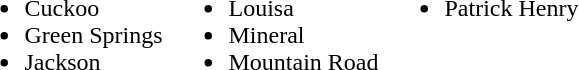<table border="0">
<tr>
<td valign="top"><br><ul><li>Cuckoo</li><li>Green Springs</li><li>Jackson</li></ul></td>
<td valign="top"><br><ul><li>Louisa</li><li>Mineral</li><li>Mountain Road</li></ul></td>
<td valign="top"><br><ul><li>Patrick Henry</li></ul></td>
</tr>
</table>
